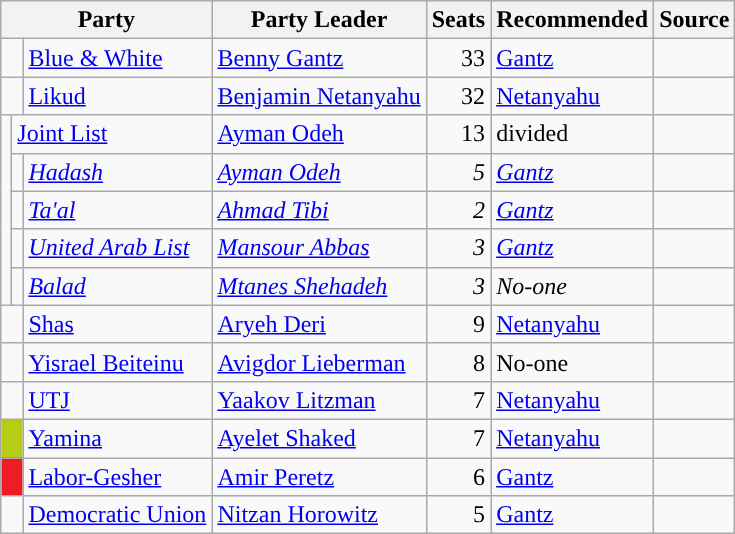<table class="wikitable sortable">
<tr>
<th colspan=3 class="unsortable">Party</th>
<th class="unsortable">Party Leader</th>
<th class="unsortable">Seats</th>
<th>Recommended</th>
<th class="unsortable">Source</th>
</tr>
<tr>
<td colspan=2 style="background:"></td>
<td><a href='#'>Blue & White</a></td>
<td><a href='#'>Benny Gantz</a></td>
<td align=right>33</td>
<td><a href='#'>Gantz</a></td>
<td></td>
</tr>
<tr>
<td colspan=2 style="background:"></td>
<td><a href='#'>Likud</a></td>
<td><a href='#'>Benjamin Netanyahu</a></td>
<td align=right>32</td>
<td><a href='#'>Netanyahu</a></td>
<td></td>
</tr>
<tr>
<td rowspan=5 style="background:"></td>
<td colspan=2><a href='#'>Joint List</a></td>
<td><a href='#'>Ayman Odeh</a></td>
<td align=right>13</td>
<td>divided</td>
<td></td>
</tr>
<tr>
<td style="color:inherit;background:"></td>
<td><em><a href='#'>Hadash</a></em></td>
<td><em><a href='#'>Ayman Odeh</a></em></td>
<td align=right><em>5</em></td>
<td><em><a href='#'>Gantz</a></em></td>
<td></td>
</tr>
<tr>
<td style="color:inherit;background:"></td>
<td><em><a href='#'>Ta'al</a></em></td>
<td><em><a href='#'>Ahmad Tibi</a></em></td>
<td align=right><em>2</em></td>
<td><em><a href='#'>Gantz</a></em></td>
<td></td>
</tr>
<tr>
<td style="color:inherit;background:"></td>
<td><em><a href='#'>United Arab List</a></em></td>
<td><em><a href='#'>Mansour Abbas</a></em></td>
<td align=right><em>3</em></td>
<td><em><a href='#'>Gantz</a></em></td>
<td></td>
</tr>
<tr>
<td style="background:"></td>
<td><em><a href='#'>Balad</a></em></td>
<td><em><a href='#'>Mtanes Shehadeh</a></em></td>
<td align=right><em>3</em></td>
<td><em>No-one</em></td>
<td></td>
</tr>
<tr>
<td colspan=2 style="background:"></td>
<td><a href='#'>Shas</a></td>
<td><a href='#'>Aryeh Deri</a></td>
<td align=right>9</td>
<td><a href='#'>Netanyahu</a></td>
<td></td>
</tr>
<tr>
<td colspan=2 style="background:"></td>
<td><a href='#'>Yisrael Beiteinu</a></td>
<td><a href='#'>Avigdor Lieberman</a></td>
<td align=right>8</td>
<td>No-one</td>
<td></td>
</tr>
<tr>
<td colspan=2 style="background:"></td>
<td><a href='#'>UTJ</a></td>
<td><a href='#'>Yaakov Litzman</a></td>
<td align=right>7</td>
<td><a href='#'>Netanyahu</a></td>
<td></td>
</tr>
<tr>
<td colspan=2 style="background:#B7CC15;"></td>
<td><a href='#'>Yamina</a></td>
<td><a href='#'>Ayelet Shaked</a></td>
<td align=right>7</td>
<td><a href='#'>Netanyahu</a></td>
<td></td>
</tr>
<tr>
<td colspan=2 style="background:#EE1C25;"></td>
<td><a href='#'>Labor-Gesher</a></td>
<td><a href='#'>Amir Peretz</a></td>
<td align=right>6</td>
<td><a href='#'>Gantz</a></td>
<td></td>
</tr>
<tr>
<td colspan=2 style="background:"></td>
<td><a href='#'>Democratic Union</a></td>
<td><a href='#'>Nitzan Horowitz</a></td>
<td align=right>5</td>
<td><a href='#'>Gantz</a></td>
<td></td>
</tr>
</table>
